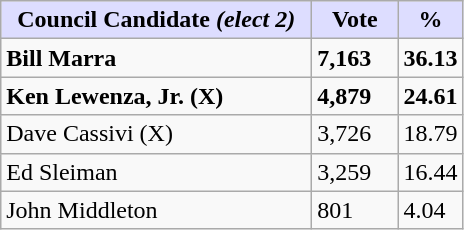<table class="wikitable sortable">
<tr>
<th style="background:#ddf; width:200px;">Council Candidate <em>(elect 2)</em></th>
<th style="background:#ddf; width:50px;">Vote</th>
<th style="background:#ddf; width:30px;">%</th>
</tr>
<tr>
<td><strong>Bill Marra</strong></td>
<td><strong>7,163</strong></td>
<td><strong>36.13</strong></td>
</tr>
<tr>
<td><strong>Ken Lewenza, Jr. (X)</strong></td>
<td><strong>4,879</strong></td>
<td><strong>24.61</strong></td>
</tr>
<tr>
<td>Dave Cassivi (X)</td>
<td>3,726</td>
<td>18.79</td>
</tr>
<tr>
<td>Ed Sleiman</td>
<td>3,259</td>
<td>16.44</td>
</tr>
<tr>
<td>John Middleton</td>
<td>801</td>
<td>4.04</td>
</tr>
</table>
